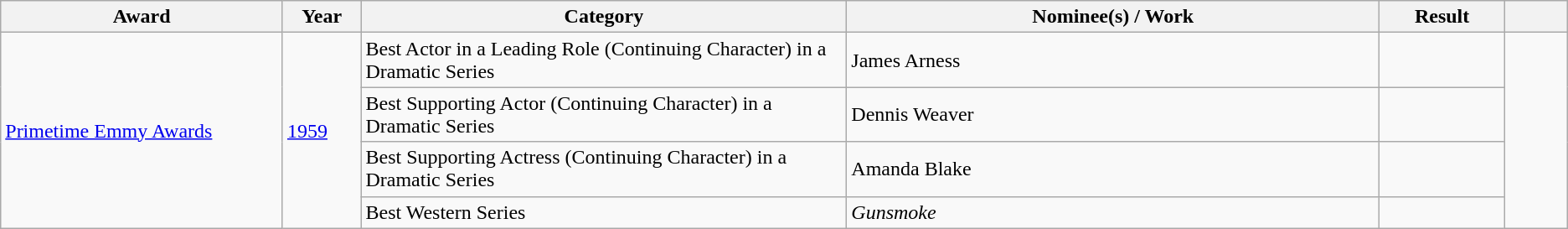<table class="wikitable sortable plainrowheaders">
<tr>
<th scope="col" style="width:18%;">Award</th>
<th scope="col" style="width:5%;">Year</th>
<th scope="col" style="width:31%;">Category</th>
<th scope="col" style="width:34%;">Nominee(s) / Work</th>
<th scope="col" style="width:8%;">Result</th>
<th scope="col" style="width:4%;" class="unsortable"></th>
</tr>
<tr>
<td rowspan="4"><a href='#'>Primetime Emmy Awards</a></td>
<td rowspan="4"><a href='#'>1959</a></td>
<td>Best Actor in a Leading Role (Continuing Character) in a Dramatic Series</td>
<td>James Arness</td>
<td></td>
<td rowspan="4"></td>
</tr>
<tr>
<td>Best Supporting Actor (Continuing Character) in a Dramatic Series</td>
<td>Dennis Weaver</td>
<td></td>
</tr>
<tr>
<td>Best Supporting Actress (Continuing Character) in a Dramatic Series</td>
<td>Amanda Blake</td>
<td></td>
</tr>
<tr>
<td>Best Western Series</td>
<td><em>Gunsmoke</em></td>
<td></td>
</tr>
</table>
